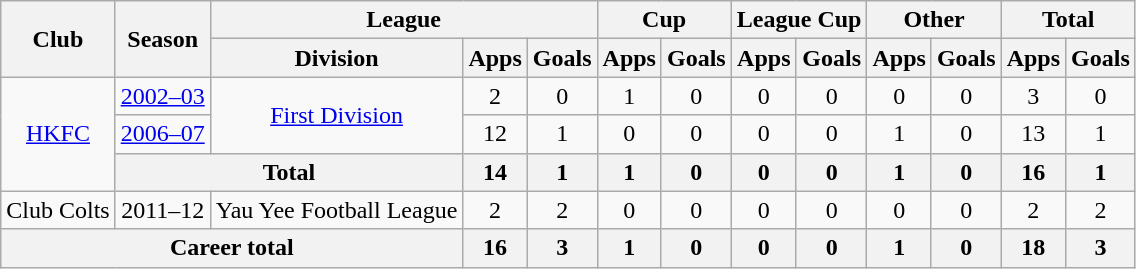<table class="wikitable" style="text-align: center">
<tr>
<th rowspan="2">Club</th>
<th rowspan="2">Season</th>
<th colspan="3">League</th>
<th colspan="2">Cup</th>
<th colspan="2">League Cup</th>
<th colspan="2">Other</th>
<th colspan="2">Total</th>
</tr>
<tr>
<th>Division</th>
<th>Apps</th>
<th>Goals</th>
<th>Apps</th>
<th>Goals</th>
<th>Apps</th>
<th>Goals</th>
<th>Apps</th>
<th>Goals</th>
<th>Apps</th>
<th>Goals</th>
</tr>
<tr>
<td rowspan="3"><a href='#'>HKFC</a></td>
<td><a href='#'>2002–03</a></td>
<td rowspan="2"><a href='#'>First Division</a></td>
<td>2</td>
<td>0</td>
<td>1</td>
<td>0</td>
<td>0</td>
<td>0</td>
<td>0</td>
<td>0</td>
<td>3</td>
<td>0</td>
</tr>
<tr>
<td><a href='#'>2006–07</a></td>
<td>12</td>
<td>1</td>
<td>0</td>
<td>0</td>
<td>0</td>
<td>0</td>
<td>1</td>
<td>0</td>
<td>13</td>
<td>1</td>
</tr>
<tr>
<th colspan="2">Total</th>
<th>14</th>
<th>1</th>
<th>1</th>
<th>0</th>
<th>0</th>
<th>0</th>
<th>1</th>
<th>0</th>
<th>16</th>
<th>1</th>
</tr>
<tr>
<td>Club Colts</td>
<td>2011–12</td>
<td>Yau Yee Football League</td>
<td>2</td>
<td>2</td>
<td>0</td>
<td>0</td>
<td>0</td>
<td>0</td>
<td>0</td>
<td>0</td>
<td>2</td>
<td>2</td>
</tr>
<tr>
<th colspan="3">Career total</th>
<th>16</th>
<th>3</th>
<th>1</th>
<th>0</th>
<th>0</th>
<th>0</th>
<th>1</th>
<th>0</th>
<th>18</th>
<th>3</th>
</tr>
</table>
